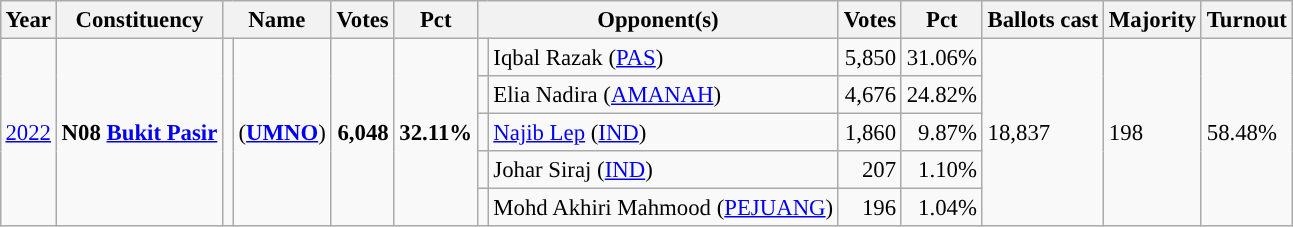<table class="wikitable" style="margin:0.5em ; font-size:95%">
<tr>
<th>Year</th>
<th>Constituency</th>
<th colspan="2">Name</th>
<th>Votes</th>
<th>Pct</th>
<th colspan="2">Opponent(s)</th>
<th>Votes</th>
<th>Pct</th>
<th>Ballots cast</th>
<th>Majority</th>
<th>Turnout</th>
</tr>
<tr>
<td rowspan="5"><a href='#'>2022</a></td>
<td rowspan="5"><strong>N08 <a href='#'>Bukit Pasir</a></strong></td>
<td rowspan="5" ></td>
<td rowspan="5"> (<a href='#'><strong>UMNO</strong></a>)</td>
<td rowspan="5" align=right><strong>6,048</strong></td>
<td rowspan="5"><strong>32.11%</strong></td>
<td bgcolor=></td>
<td>Iqbal Razak (<a href='#'>PAS</a>)</td>
<td align=right>5,850</td>
<td>31.06%</td>
<td rowspan="5">18,837</td>
<td rowspan="5">198</td>
<td rowspan="5">58.48%</td>
</tr>
<tr>
<td></td>
<td>Elia Nadira (<a href='#'>AMANAH</a>)</td>
<td align=right>4,676</td>
<td>24.82%</td>
</tr>
<tr>
<td></td>
<td><a href='#'>Najib Lep</a> (<a href='#'>IND</a>)</td>
<td align=right>1,860</td>
<td align=right>9.87%</td>
</tr>
<tr>
<td></td>
<td>Johar Siraj (<a href='#'>IND</a>)</td>
<td align=right>207</td>
<td align=right>1.10%</td>
</tr>
<tr>
<td></td>
<td>Mohd Akhiri Mahmood (<a href='#'>PEJUANG</a>)</td>
<td align=right>196</td>
<td align=right>1.04%</td>
</tr>
</table>
